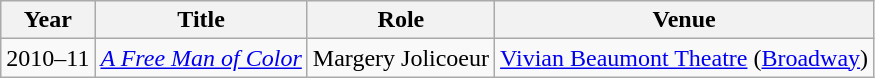<table class="wikitable">
<tr>
<th>Year</th>
<th>Title</th>
<th>Role</th>
<th>Venue</th>
</tr>
<tr>
<td>2010–11</td>
<td><em><a href='#'>A Free Man of Color</a></em></td>
<td>Margery Jolicoeur</td>
<td><a href='#'>Vivian Beaumont Theatre</a> (<a href='#'>Broadway</a>)</td>
</tr>
</table>
